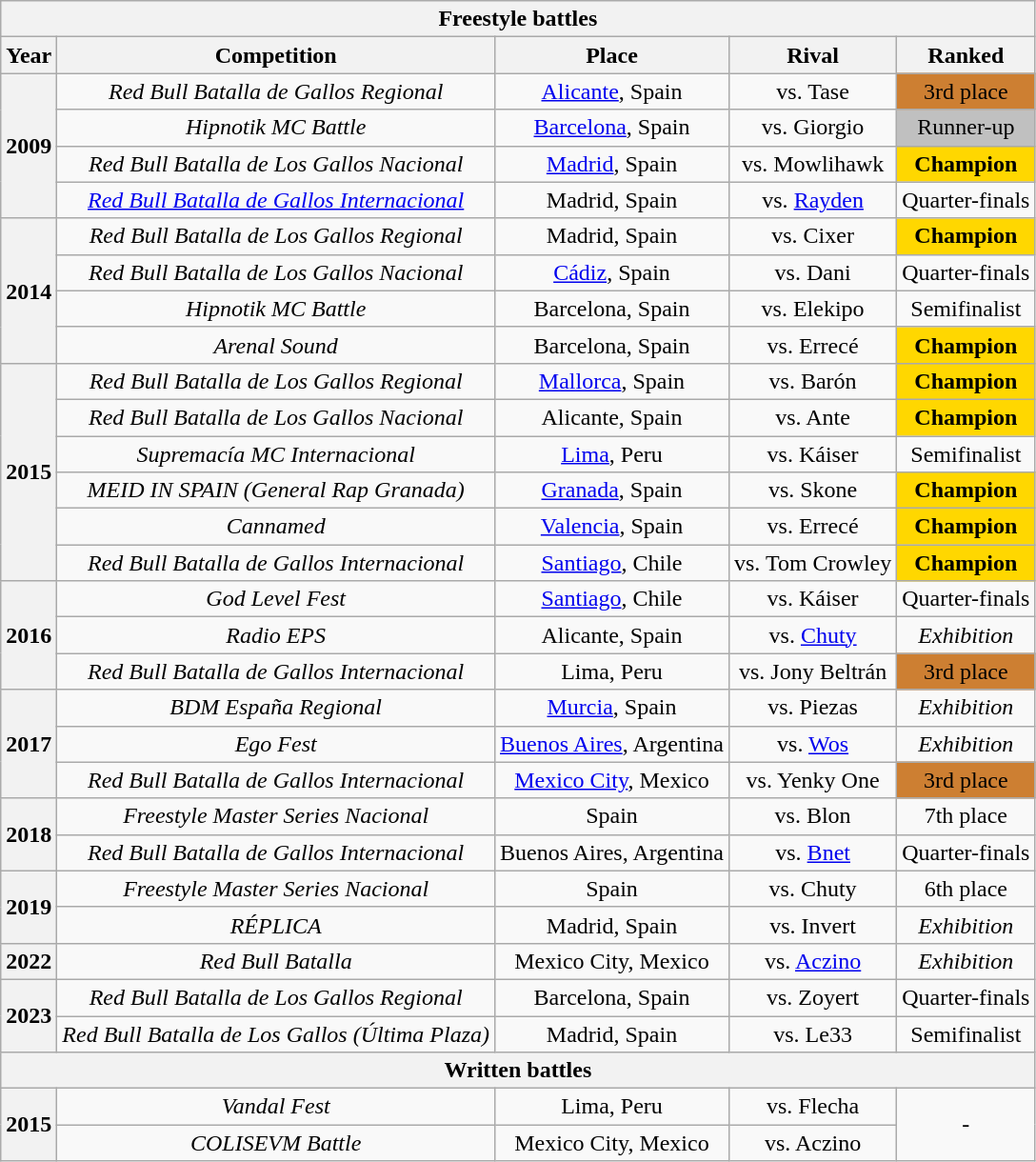<table class="wikitable" style="text-align:center">
<tr>
<th colspan="6">Freestyle battles</th>
</tr>
<tr>
<th>Year</th>
<th colspan="2">Competition</th>
<th>Place</th>
<th>Rival</th>
<th>Ranked</th>
</tr>
<tr>
<th rowspan="4">2009</th>
<td colspan="2"><em>Red Bull Batalla de Gallos Regional</em></td>
<td> <a href='#'>Alicante</a>, Spain</td>
<td>vs.  Tase</td>
<td style="background:#cd7f32;">3rd place</td>
</tr>
<tr>
<td colspan="2"><em>Hipnotik MC Battle</em></td>
<td> <a href='#'>Barcelona</a>, Spain</td>
<td>vs.  Giorgio</td>
<td style="background:silver">Runner-up</td>
</tr>
<tr>
<td colspan="2"><em>Red Bull Batalla de Los Gallos Nacional</em></td>
<td> <a href='#'>Madrid</a>, Spain</td>
<td>vs.  Mowlihawk</td>
<td style="background:gold"><strong>Champion</strong></td>
</tr>
<tr>
<td colspan="2"><em><a href='#'>Red Bull Batalla de Gallos Internacional</a></em></td>
<td> Madrid, Spain</td>
<td>vs.  <a href='#'>Rayden</a></td>
<td>Quarter-finals</td>
</tr>
<tr>
<th rowspan="4">2014</th>
<td colspan="2"><em>Red Bull Batalla de Los Gallos Regional</em></td>
<td> Madrid, Spain</td>
<td>vs.  Cixer</td>
<td style="background:gold"><strong>Champion</strong></td>
</tr>
<tr>
<td colspan="2"><em>Red Bull Batalla de Los Gallos Nacional</em></td>
<td> <a href='#'>Cádiz</a>, Spain</td>
<td>vs.  Dani</td>
<td>Quarter-finals</td>
</tr>
<tr>
<td colspan="2"><em>Hipnotik MC Battle</em></td>
<td> Barcelona, Spain</td>
<td>vs.  Elekipo</td>
<td>Semifinalist</td>
</tr>
<tr>
<td colspan="2"><em>Arenal Sound</em></td>
<td> Barcelona, Spain</td>
<td>vs.  Errecé</td>
<td style="background:gold"><strong>Champion</strong></td>
</tr>
<tr>
<th rowspan="6">2015</th>
<td colspan="2"><em>Red Bull Batalla de Los Gallos Regional</em></td>
<td> <a href='#'>Mallorca</a>, Spain</td>
<td>vs.  Barón</td>
<td style="background:gold"><strong>Champion</strong></td>
</tr>
<tr>
<td colspan="2"><em>Red Bull Batalla de Los Gallos Nacional</em></td>
<td> Alicante, Spain</td>
<td>vs.  Ante</td>
<td style="background:gold"><strong>Champion</strong></td>
</tr>
<tr>
<td colspan="2"><em>Supremacía MC Internacional</em></td>
<td> <a href='#'>Lima</a>, Peru</td>
<td>vs.  Káiser</td>
<td>Semifinalist</td>
</tr>
<tr>
<td colspan="2"><em>MEID IN SPAIN (General Rap Granada)</em></td>
<td> <a href='#'>Granada</a>, Spain</td>
<td>vs.  Skone</td>
<td style="background:gold"><strong>Champion</strong></td>
</tr>
<tr>
<td colspan="2"><em>Cannamed</em></td>
<td> <a href='#'>Valencia</a>, Spain</td>
<td>vs.  Errecé</td>
<td style="background:gold"><strong>Champion</strong></td>
</tr>
<tr>
<td colspan="2"><em>Red Bull Batalla de Gallos Internacional</em></td>
<td> <a href='#'>Santiago</a>, Chile</td>
<td>vs.  Tom Crowley</td>
<td style="background:gold"><strong>Champion</strong></td>
</tr>
<tr>
<th rowspan="3">2016</th>
<td colspan="2"><em>God Level Fest</em></td>
<td> <a href='#'>Santiago</a>, Chile</td>
<td>vs.  Káiser</td>
<td>Quarter-finals</td>
</tr>
<tr>
<td colspan="2"><em>Radio EPS</em></td>
<td> Alicante, Spain</td>
<td>vs.  <a href='#'>Chuty</a></td>
<td><em>Exhibition</em></td>
</tr>
<tr>
<td colspan="2"><em>Red Bull Batalla de Gallos Internacional</em></td>
<td> Lima, Peru</td>
<td>vs.  Jony Beltrán</td>
<td style="background:#cd7f32;">3rd place</td>
</tr>
<tr>
<th rowspan="3">2017</th>
<td colspan="2"><em>BDM España Regional</em></td>
<td> <a href='#'>Murcia</a>, Spain</td>
<td>vs.  Piezas</td>
<td><em>Exhibition</em></td>
</tr>
<tr>
<td colspan="2"><em>Ego Fest</em></td>
<td> <a href='#'>Buenos Aires</a>, Argentina</td>
<td>vs.  <a href='#'>Wos</a></td>
<td><em>Exhibition</em></td>
</tr>
<tr>
<td colspan="2"><em>Red Bull Batalla de Gallos Internacional</em></td>
<td> <a href='#'>Mexico City</a>, Mexico</td>
<td>vs.  Yenky One</td>
<td style="background:#cd7f32;">3rd place</td>
</tr>
<tr>
<th rowspan="2">2018</th>
<td colspan="2"><em>Freestyle Master Series Nacional</em></td>
<td> Spain</td>
<td>vs.  Blon</td>
<td>7th place</td>
</tr>
<tr>
<td colspan="2"><em>Red Bull Batalla de Gallos Internacional</em></td>
<td> Buenos Aires, Argentina</td>
<td>vs.  <a href='#'>Bnet</a></td>
<td>Quarter-finals</td>
</tr>
<tr>
<th rowspan="2">2019</th>
<td colspan="2"><em>Freestyle Master Series Nacional</em></td>
<td> Spain</td>
<td>vs.  Chuty</td>
<td>6th place</td>
</tr>
<tr>
<td colspan="2"><em>RÉPLICA</em></td>
<td> Madrid, Spain</td>
<td>vs.  Invert</td>
<td><em>Exhibition</em></td>
</tr>
<tr>
<th>2022</th>
<td colspan="2"><em>Red Bull Batalla</em></td>
<td> Mexico City, Mexico</td>
<td>vs.  <a href='#'>Aczino</a></td>
<td><em>Exhibition</em></td>
</tr>
<tr>
<th rowspan="2">2023</th>
<td colspan="2"><em>Red Bull Batalla de Los Gallos Regional</em></td>
<td> Barcelona, Spain</td>
<td>vs.  Zoyert</td>
<td>Quarter-finals</td>
</tr>
<tr>
<td colspan="2"><em>Red Bull Batalla de Los Gallos (Última Plaza)</em></td>
<td> Madrid, Spain</td>
<td>vs.  Le33</td>
<td>Semifinalist</td>
</tr>
<tr>
<th colspan="6">Written battles</th>
</tr>
<tr>
<th rowspan="2">2015</th>
<td colspan="2"><em>Vandal Fest</em></td>
<td> Lima, Peru</td>
<td>vs.  Flecha</td>
<td rowspan="2">-</td>
</tr>
<tr>
<td colspan="2"><em>COLISEVM Battle</em></td>
<td> Mexico City, Mexico</td>
<td>vs.  Aczino</td>
</tr>
</table>
